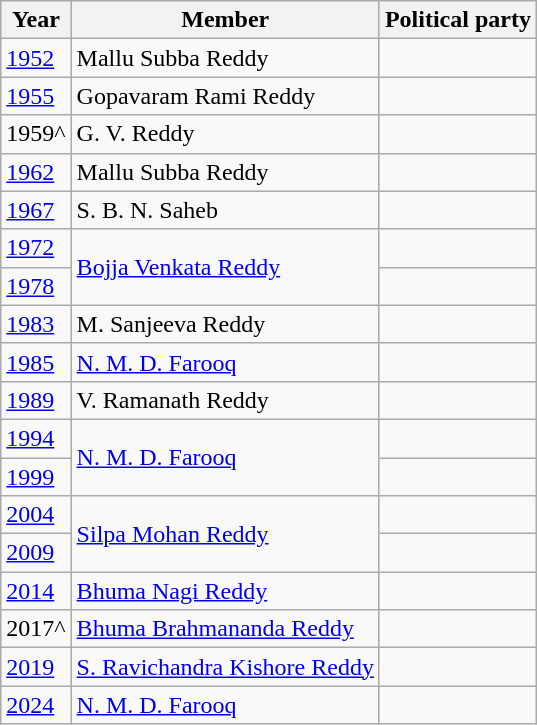<table class="wikitable sortable">
<tr>
<th>Year</th>
<th>Member</th>
<th colspan="2">Political party</th>
</tr>
<tr>
<td><a href='#'>1952</a></td>
<td>Mallu Subba Reddy</td>
<td></td>
</tr>
<tr>
<td><a href='#'>1955</a></td>
<td>Gopavaram Rami Reddy</td>
</tr>
<tr>
<td>1959^</td>
<td>G. V. Reddy</td>
<td></td>
</tr>
<tr>
<td><a href='#'>1962</a></td>
<td>Mallu Subba Reddy</td>
<td></td>
</tr>
<tr>
<td><a href='#'>1967</a></td>
<td>S. B. N. Saheb</td>
<td></td>
</tr>
<tr>
<td><a href='#'>1972</a></td>
<td rowspan=2><a href='#'>Bojja Venkata Reddy</a></td>
<td></td>
</tr>
<tr>
<td><a href='#'>1978</a></td>
<td></td>
</tr>
<tr>
<td><a href='#'>1983</a></td>
<td>M. Sanjeeva Reddy</td>
<td></td>
</tr>
<tr>
<td><a href='#'>1985</a></td>
<td><a href='#'>N. M. D. Farooq</a></td>
</tr>
<tr>
<td><a href='#'>1989</a></td>
<td>V. Ramanath Reddy</td>
<td></td>
</tr>
<tr>
<td><a href='#'>1994</a></td>
<td rowspan=2><a href='#'>N. M. D. Farooq</a></td>
<td></td>
</tr>
<tr>
<td><a href='#'>1999</a></td>
</tr>
<tr>
<td><a href='#'>2004</a></td>
<td rowspan=2><a href='#'>Silpa Mohan Reddy</a></td>
<td></td>
</tr>
<tr>
<td><a href='#'>2009</a></td>
</tr>
<tr>
<td><a href='#'>2014</a></td>
<td><a href='#'>Bhuma Nagi Reddy</a></td>
<td></td>
</tr>
<tr>
<td>2017^</td>
<td><a href='#'>Bhuma Brahmananda Reddy</a></td>
<td></td>
</tr>
<tr>
<td><a href='#'>2019</a></td>
<td><a href='#'>S. Ravichandra Kishore Reddy</a></td>
<td></td>
</tr>
<tr>
<td><a href='#'>2024</a></td>
<td><a href='#'>N. M. D. Farooq</a></td>
<td></td>
</tr>
</table>
